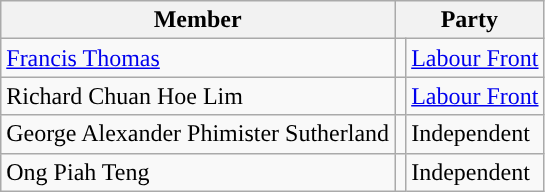<table class="wikitable sortable">
<tr>
<th>Member</th>
<th colspan="2">Party</th>
</tr>
<tr>
<td><a href='#'>Francis Thomas</a></td>
<td></td>
<td><a href='#'>Labour Front</a></td>
</tr>
<tr>
<td>Richard Chuan Hoe Lim</td>
<td></td>
<td><a href='#'>Labour Front</a></td>
</tr>
<tr>
<td>George Alexander Phimister Sutherland</td>
<td></td>
<td>Independent</td>
</tr>
<tr>
<td>Ong Piah Teng</td>
<td></td>
<td>Independent</td>
</tr>
</table>
